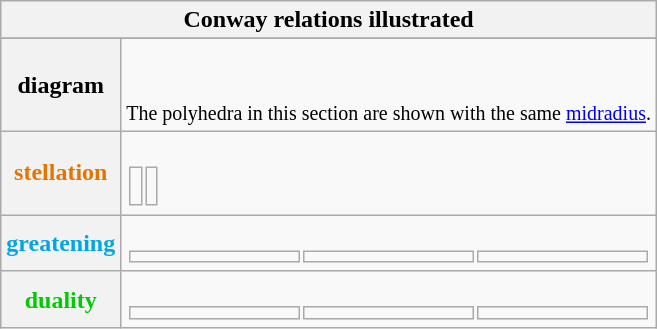<table class="wikitable collapsible collapsed" style="text-align: center;">
<tr>
<th colspan="7">Conway relations illustrated</th>
</tr>
<tr>
</tr>
<tr>
<th>diagram</th>
<td><br>
<small><br>The polyhedra in this section are shown with the same <a href='#'>midradius</a>.</small></td>
</tr>
<tr>
<th style="color:#e57500">stellation</th>
<td><br><table>
<tr>
<td><br></td>
<td><br></td>
</tr>
</table>
</td>
</tr>
<tr>
<th style="color:#00a7e1">greatening</th>
<td><br><table style="width: 100%;">
<tr>
<td></td>
<td></td>
<td></td>
</tr>
</table>
</td>
</tr>
<tr>
<th style="color:#00cb00">duality</th>
<td><br><table style="width: 100%;">
<tr>
<td></td>
<td></td>
<td></td>
</tr>
</table>
</td>
</tr>
</table>
